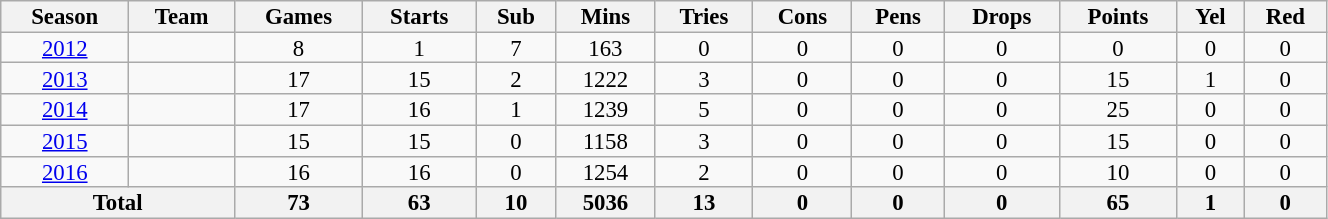<table class="wikitable" style="text-align:center; line-height:90%; font-size:95%; width:70%;">
<tr>
<th>Season</th>
<th>Team</th>
<th>Games</th>
<th>Starts</th>
<th>Sub</th>
<th>Mins</th>
<th>Tries</th>
<th>Cons</th>
<th>Pens</th>
<th>Drops</th>
<th>Points</th>
<th>Yel</th>
<th>Red</th>
</tr>
<tr>
<td><a href='#'>2012</a></td>
<td></td>
<td>8</td>
<td>1</td>
<td>7</td>
<td>163</td>
<td>0</td>
<td>0</td>
<td>0</td>
<td>0</td>
<td>0</td>
<td>0</td>
<td>0</td>
</tr>
<tr>
<td><a href='#'>2013</a></td>
<td></td>
<td>17</td>
<td>15</td>
<td>2</td>
<td>1222</td>
<td>3</td>
<td>0</td>
<td>0</td>
<td>0</td>
<td>15</td>
<td>1</td>
<td>0</td>
</tr>
<tr>
<td><a href='#'>2014</a></td>
<td></td>
<td>17</td>
<td>16</td>
<td>1</td>
<td>1239</td>
<td>5</td>
<td>0</td>
<td>0</td>
<td>0</td>
<td>25</td>
<td>0</td>
<td>0</td>
</tr>
<tr>
<td><a href='#'>2015</a></td>
<td></td>
<td>15</td>
<td>15</td>
<td>0</td>
<td>1158</td>
<td>3</td>
<td>0</td>
<td>0</td>
<td>0</td>
<td>15</td>
<td>0</td>
<td>0</td>
</tr>
<tr>
<td><a href='#'>2016</a></td>
<td></td>
<td>16</td>
<td>16</td>
<td>0</td>
<td>1254</td>
<td>2</td>
<td>0</td>
<td>0</td>
<td>0</td>
<td>10</td>
<td>0</td>
<td>0</td>
</tr>
<tr>
<th colspan="2">Total</th>
<th>73</th>
<th>63</th>
<th>10</th>
<th>5036</th>
<th>13</th>
<th>0</th>
<th>0</th>
<th>0</th>
<th>65</th>
<th>1</th>
<th>0</th>
</tr>
</table>
